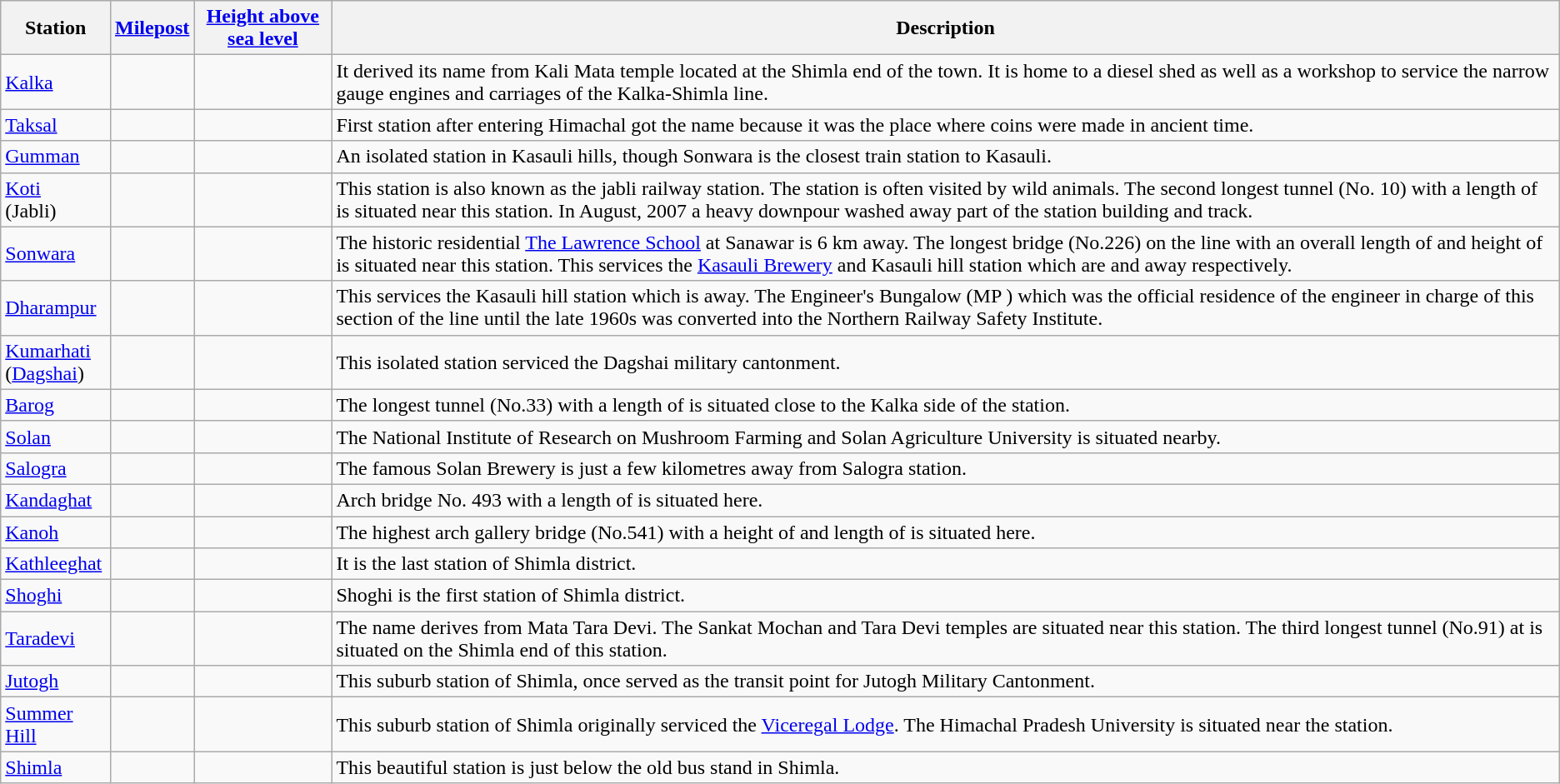<table class="wikitable sortable">
<tr>
<th>Station</th>
<th><a href='#'>Milepost</a></th>
<th><a href='#'>Height above sea level</a></th>
<th>Description</th>
</tr>
<tr>
<td><a href='#'>Kalka</a></td>
<td></td>
<td data-sort-value=656></td>
<td>It derived its name from Kali Mata temple located at the Shimla end of the town. It is home to a diesel shed as well as a workshop to service the narrow gauge engines and carriages of the Kalka-Shimla line.</td>
</tr>
<tr>
<td><a href='#'>Taksal</a></td>
<td></td>
<td data-sort-value=806></td>
<td>First station after entering Himachal got the name because it was the place where coins were made in ancient time.</td>
</tr>
<tr>
<td><a href='#'>Gumman</a></td>
<td></td>
<td data-sort-value=940></td>
<td>An isolated station in Kasauli hills, though Sonwara is the closest train station to Kasauli.</td>
</tr>
<tr>
<td><a href='#'>Koti</a><br> (Jabli)</td>
<td></td>
<td data-sort-value=1098></td>
<td>This station is also known as the jabli railway station. The station is often visited by wild animals. The second longest tunnel (No. 10) with a length of  is situated near this station. In August, 2007 a heavy downpour washed away part of the station building and track.</td>
</tr>
<tr>
<td><a href='#'>Sonwara</a></td>
<td></td>
<td data-sort-value=1334></td>
<td>The historic residential <a href='#'>The Lawrence School</a> at Sanawar is 6 km away. The longest bridge (No.226) on the line with an overall length of  and height of  is situated near this station. This services the <a href='#'>Kasauli Brewery</a> and Kasauli hill station which are  and  away respectively.</td>
</tr>
<tr>
<td><a href='#'>Dharampur</a></td>
<td></td>
<td data-sort-value=1469></td>
<td>This services the Kasauli hill station which is  away. The Engineer's Bungalow (MP ) which was the official residence of the engineer in charge of this section of the line until the late 1960s was converted into the Northern Railway Safety Institute.</td>
</tr>
<tr>
<td><a href='#'>Kumarhati</a> <br>(<a href='#'>Dagshai</a>)</td>
<td></td>
<td data-sort-value=1579></td>
<td>This isolated station serviced the Dagshai military cantonment.</td>
</tr>
<tr>
<td><a href='#'>Barog</a></td>
<td></td>
<td data-sort-value=1531></td>
<td>The longest tunnel (No.33) with a length of  is situated close to the Kalka side of the station.</td>
</tr>
<tr>
<td><a href='#'>Solan</a></td>
<td></td>
<td data-sort-value=1429></td>
<td>The National Institute of Research on Mushroom Farming and Solan Agriculture University is situated nearby.</td>
</tr>
<tr>
<td><a href='#'>Salogra</a></td>
<td></td>
<td data-sort-value=1509></td>
<td>The famous Solan Brewery is just a few kilometres away from Salogra station.</td>
</tr>
<tr>
<td><a href='#'>Kandaghat</a></td>
<td></td>
<td data-sort-value=1433></td>
<td>Arch bridge No. 493 with a length of  is situated here.</td>
</tr>
<tr>
<td><a href='#'>Kanoh</a> </td>
<td></td>
<td data-sort-value=1647></td>
<td>The highest arch gallery bridge (No.541) with a height of  and length of  is situated here.</td>
</tr>
<tr>
<td><a href='#'>Kathleeghat</a></td>
<td></td>
<td data-sort-value=1701></td>
<td>It is the last station of Shimla district.</td>
</tr>
<tr>
<td><a href='#'>Shoghi</a></td>
<td></td>
<td data-sort-value=1832></td>
<td>Shoghi is the first station of Shimla district.</td>
</tr>
<tr>
<td><a href='#'>Taradevi</a></td>
<td></td>
<td data-sort-value=1936></td>
<td>The name derives from Mata Tara Devi. The Sankat Mochan and Tara Devi temples are situated near this station. The third longest tunnel (No.91) at  is situated on the Shimla end of this station.</td>
</tr>
<tr>
<td><a href='#'>Jutogh</a></td>
<td></td>
<td data-sort-value=1958></td>
<td>This suburb station of Shimla, once served as the transit point for Jutogh Military Cantonment.</td>
</tr>
<tr>
<td><a href='#'>Summer Hill</a></td>
<td></td>
<td data-sort-value=2042></td>
<td>This suburb station of Shimla originally serviced the <a href='#'>Viceregal Lodge</a>. The Himachal Pradesh University is situated near the station.</td>
</tr>
<tr>
<td><a href='#'>Shimla</a></td>
<td></td>
<td data-sort-value=2075></td>
<td>This beautiful station is just below the old bus stand in Shimla.</td>
</tr>
</table>
